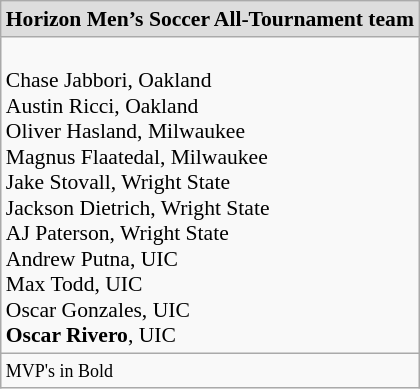<table class="wikitable" style="white-space:nowrap; font-size:90%;">
<tr>
<td colspan="7" style="text-align:center; background:#ddd;"><strong>Horizon Men’s Soccer All-Tournament team</strong></td>
</tr>
<tr>
<td><br>Chase Jabbori, Oakland<br>
Austin Ricci, Oakland<br>
Oliver Hasland, Milwaukee<br>
Magnus Flaatedal, Milwaukee<br>
Jake Stovall, Wright State<br>
Jackson Dietrich, Wright State<br>
AJ Paterson, Wright State<br>
Andrew Putna, UIC<br>
Max Todd, UIC<br>
Oscar Gonzales, UIC<br>
<strong>Oscar Rivero</strong>, UIC<br></td>
</tr>
<tr>
<td><small>MVP's in Bold</small></td>
</tr>
</table>
